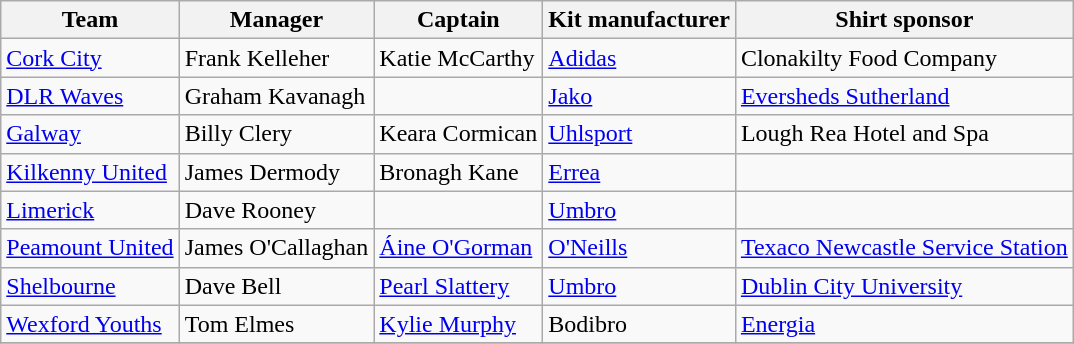<table class="wikitable sortable" style="text-align: left;">
<tr>
<th>Team</th>
<th>Manager</th>
<th>Captain</th>
<th>Kit manufacturer</th>
<th>Shirt sponsor</th>
</tr>
<tr>
<td><a href='#'>Cork City</a></td>
<td> Frank Kelleher</td>
<td> Katie McCarthy</td>
<td><a href='#'>Adidas</a></td>
<td>Clonakilty Food Company</td>
</tr>
<tr>
<td><a href='#'>DLR Waves</a></td>
<td> Graham Kavanagh</td>
<td></td>
<td><a href='#'>Jako</a></td>
<td><a href='#'>Eversheds Sutherland</a></td>
</tr>
<tr>
<td><a href='#'>Galway</a></td>
<td> Billy Clery</td>
<td> Keara Cormican</td>
<td><a href='#'>Uhlsport</a></td>
<td>Lough Rea Hotel and Spa</td>
</tr>
<tr>
<td><a href='#'>Kilkenny United</a></td>
<td> James Dermody</td>
<td> Bronagh Kane</td>
<td><a href='#'>Errea</a></td>
<td></td>
</tr>
<tr>
<td><a href='#'>Limerick</a></td>
<td> Dave Rooney</td>
<td></td>
<td><a href='#'>Umbro</a></td>
<td></td>
</tr>
<tr>
<td><a href='#'>Peamount United</a></td>
<td> James O'Callaghan</td>
<td> <a href='#'>Áine O'Gorman</a></td>
<td><a href='#'>O'Neills</a></td>
<td><a href='#'>Texaco Newcastle Service Station</a></td>
</tr>
<tr>
<td><a href='#'>Shelbourne</a></td>
<td> Dave Bell</td>
<td> <a href='#'>Pearl Slattery</a></td>
<td><a href='#'>Umbro</a></td>
<td><a href='#'>Dublin City University</a></td>
</tr>
<tr>
<td><a href='#'>Wexford Youths</a></td>
<td> Tom Elmes</td>
<td> <a href='#'>Kylie Murphy</a></td>
<td>Bodibro</td>
<td><a href='#'>Energia</a></td>
</tr>
<tr>
</tr>
</table>
